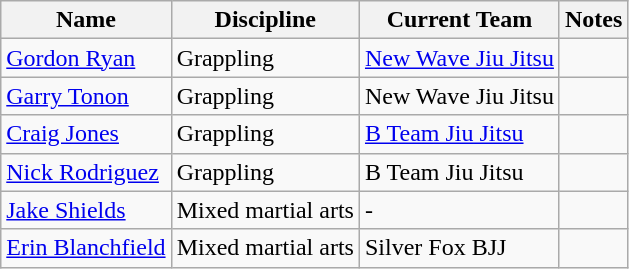<table class="wikitable">
<tr>
<th>Name</th>
<th>Discipline</th>
<th>Current Team</th>
<th>Notes</th>
</tr>
<tr>
<td><a href='#'>Gordon Ryan</a></td>
<td>Grappling</td>
<td><a href='#'>New Wave Jiu Jitsu</a></td>
<td></td>
</tr>
<tr>
<td><a href='#'>Garry Tonon</a></td>
<td>Grappling</td>
<td>New Wave Jiu Jitsu</td>
<td></td>
</tr>
<tr>
<td><a href='#'>Craig Jones</a></td>
<td>Grappling</td>
<td><a href='#'>B Team Jiu Jitsu</a></td>
<td></td>
</tr>
<tr>
<td><a href='#'>Nick Rodriguez</a></td>
<td>Grappling</td>
<td>B Team Jiu Jitsu</td>
<td></td>
</tr>
<tr>
<td><a href='#'>Jake Shields</a></td>
<td>Mixed martial arts</td>
<td>-</td>
<td></td>
</tr>
<tr>
<td><a href='#'>Erin Blanchfield</a></td>
<td>Mixed martial arts</td>
<td>Silver Fox BJJ</td>
<td></td>
</tr>
</table>
